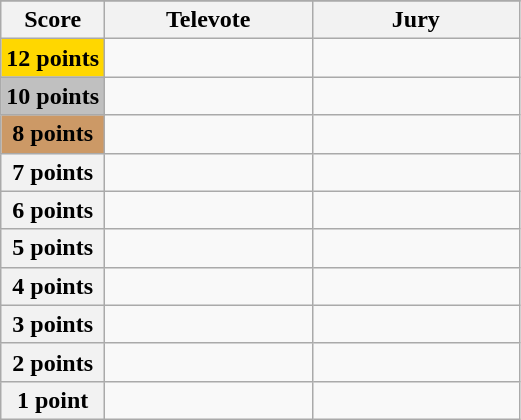<table class="wikitable">
<tr>
</tr>
<tr>
<th scope="col" width="20%">Score</th>
<th scope="col" width="40%">Televote</th>
<th scope="col" width="40%">Jury</th>
</tr>
<tr>
<th scope="row" style="background:gold">12 points</th>
<td></td>
<td></td>
</tr>
<tr>
<th scope="row" style="background:silver">10 points</th>
<td></td>
<td></td>
</tr>
<tr>
<th scope="row" style="background:#CC9966">8 points</th>
<td></td>
<td></td>
</tr>
<tr>
<th scope="row">7 points</th>
<td></td>
<td></td>
</tr>
<tr>
<th scope="row">6 points</th>
<td></td>
<td></td>
</tr>
<tr>
<th scope="row">5 points</th>
<td></td>
<td></td>
</tr>
<tr>
<th scope="row">4 points</th>
<td></td>
<td></td>
</tr>
<tr>
<th scope="row">3 points</th>
<td></td>
<td></td>
</tr>
<tr>
<th scope="row">2 points</th>
<td></td>
<td></td>
</tr>
<tr>
<th scope="row">1 point</th>
<td></td>
<td></td>
</tr>
</table>
